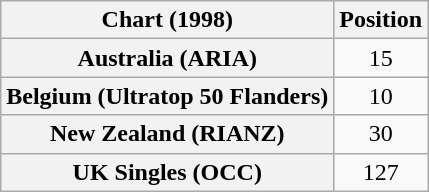<table class="wikitable sortable plainrowheaders" style="text-align:center">
<tr>
<th scope="col">Chart (1998)</th>
<th scope="col">Position</th>
</tr>
<tr>
<th scope="row">Australia (ARIA)</th>
<td>15</td>
</tr>
<tr>
<th scope="row">Belgium (Ultratop 50 Flanders)</th>
<td>10</td>
</tr>
<tr>
<th scope="row">New Zealand (RIANZ)</th>
<td>30</td>
</tr>
<tr>
<th scope="row">UK Singles (OCC)</th>
<td>127</td>
</tr>
</table>
